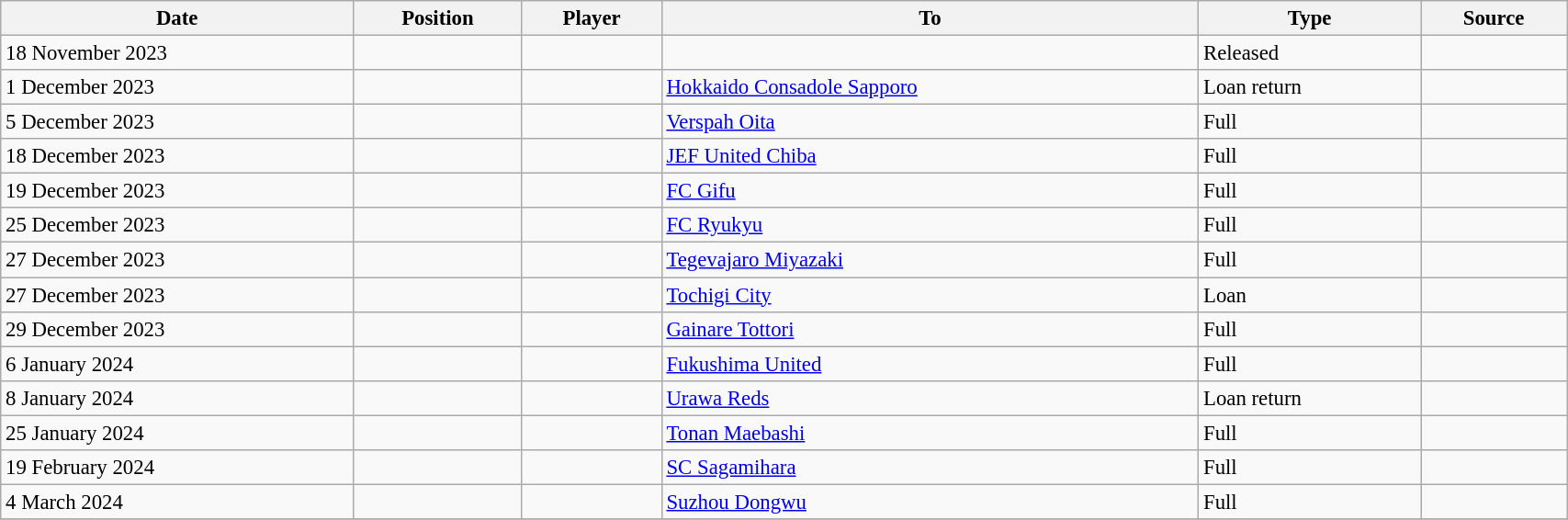<table class="wikitable sortable" style="width:90%; text-align:center; font-size:95%; text-align:left;">
<tr>
<th>Date</th>
<th>Position</th>
<th>Player</th>
<th>To</th>
<th>Type</th>
<th>Source</th>
</tr>
<tr>
<td>18 November 2023</td>
<td></td>
<td></td>
<td></td>
<td>Released</td>
<td></td>
</tr>
<tr>
<td>1 December 2023</td>
<td></td>
<td></td>
<td> <a href='#'>Hokkaido Consadole Sapporo</a></td>
<td>Loan return</td>
<td></td>
</tr>
<tr>
<td>5 December 2023</td>
<td></td>
<td></td>
<td> <a href='#'>Verspah Oita</a></td>
<td>Full</td>
<td></td>
</tr>
<tr>
<td>18 December 2023</td>
<td></td>
<td></td>
<td> <a href='#'>JEF United Chiba</a></td>
<td>Full</td>
<td></td>
</tr>
<tr>
<td>19 December 2023</td>
<td></td>
<td></td>
<td> <a href='#'>FC Gifu</a></td>
<td>Full</td>
<td></td>
</tr>
<tr>
<td>25 December 2023</td>
<td></td>
<td></td>
<td> <a href='#'>FC Ryukyu</a></td>
<td>Full</td>
<td></td>
</tr>
<tr>
<td>27 December 2023</td>
<td></td>
<td></td>
<td> <a href='#'>Tegevajaro Miyazaki</a></td>
<td>Full</td>
<td></td>
</tr>
<tr>
<td>27 December 2023</td>
<td></td>
<td></td>
<td> <a href='#'>Tochigi City</a></td>
<td>Loan</td>
<td></td>
</tr>
<tr>
<td>29 December 2023</td>
<td></td>
<td></td>
<td> <a href='#'>Gainare Tottori</a></td>
<td>Full</td>
<td></td>
</tr>
<tr>
<td>6 January 2024</td>
<td></td>
<td></td>
<td> <a href='#'>Fukushima United</a></td>
<td>Full</td>
<td></td>
</tr>
<tr>
<td>8 January 2024</td>
<td></td>
<td></td>
<td> <a href='#'>Urawa Reds</a></td>
<td>Loan return</td>
<td></td>
</tr>
<tr>
<td>25 January 2024</td>
<td></td>
<td></td>
<td> <a href='#'>Tonan Maebashi</a></td>
<td>Full</td>
<td></td>
</tr>
<tr>
<td>19 February 2024</td>
<td></td>
<td></td>
<td> <a href='#'>SC Sagamihara</a></td>
<td>Full</td>
<td></td>
</tr>
<tr>
<td>4 March 2024</td>
<td></td>
<td></td>
<td> <a href='#'>Suzhou Dongwu</a></td>
<td>Full</td>
<td></td>
</tr>
<tr>
</tr>
</table>
